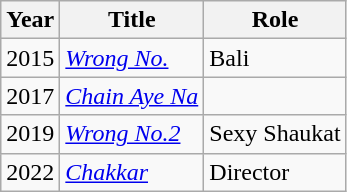<table class="wikitable">
<tr>
<th>Year</th>
<th>Title</th>
<th>Role</th>
</tr>
<tr>
<td>2015</td>
<td><em><a href='#'>Wrong No.</a></em></td>
<td>Bali</td>
</tr>
<tr>
<td>2017</td>
<td><em><a href='#'>Chain Aye Na</a></em></td>
<td></td>
</tr>
<tr>
<td>2019</td>
<td><em><a href='#'>Wrong No.2</a></em></td>
<td>Sexy Shaukat</td>
</tr>
<tr>
<td>2022</td>
<td><em><a href='#'>Chakkar</a></em></td>
<td>Director</td>
</tr>
</table>
